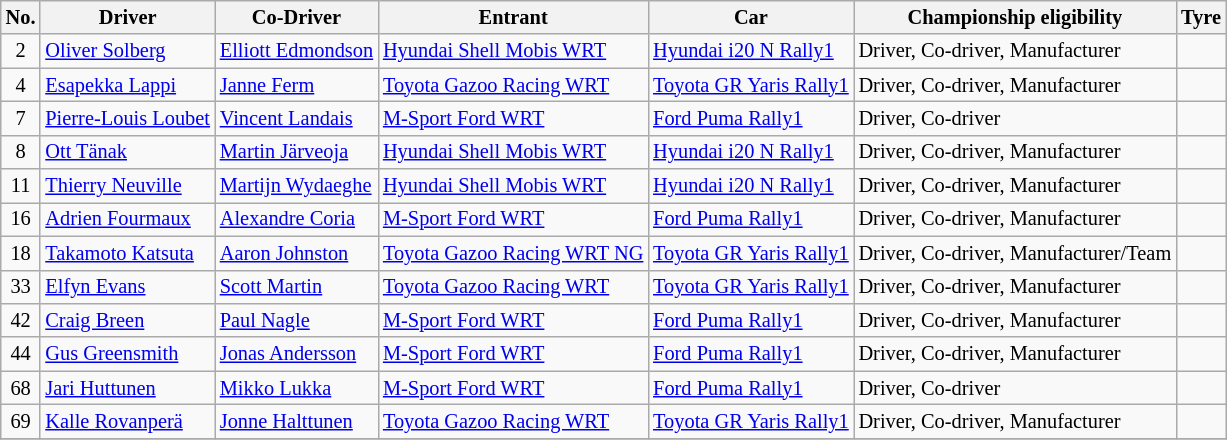<table class="wikitable" style="font-size: 85%;">
<tr>
<th>No.</th>
<th>Driver</th>
<th>Co-Driver</th>
<th>Entrant</th>
<th>Car</th>
<th>Championship eligibility</th>
<th>Tyre</th>
</tr>
<tr>
<td align="center">2</td>
<td> <a href='#'>Oliver Solberg</a></td>
<td> <a href='#'>Elliott Edmondson</a></td>
<td> <a href='#'>Hyundai Shell Mobis WRT</a></td>
<td><a href='#'>Hyundai i20 N Rally1</a></td>
<td>Driver, Co-driver, Manufacturer</td>
<td align="center"></td>
</tr>
<tr>
<td align="center">4</td>
<td> <a href='#'>Esapekka Lappi</a></td>
<td> <a href='#'>Janne Ferm</a></td>
<td> <a href='#'>Toyota Gazoo Racing WRT</a></td>
<td><a href='#'>Toyota GR Yaris Rally1</a></td>
<td>Driver, Co-driver, Manufacturer</td>
<td align="center"></td>
</tr>
<tr>
<td align="center">7</td>
<td> <a href='#'>Pierre-Louis Loubet</a></td>
<td> <a href='#'>Vincent Landais</a></td>
<td> <a href='#'>M-Sport Ford WRT</a></td>
<td><a href='#'>Ford Puma Rally1</a></td>
<td>Driver, Co-driver</td>
<td align="center"></td>
</tr>
<tr>
<td align="center">8</td>
<td> <a href='#'>Ott Tänak</a></td>
<td> <a href='#'>Martin Järveoja</a></td>
<td> <a href='#'>Hyundai Shell Mobis WRT</a></td>
<td><a href='#'>Hyundai i20 N Rally1</a></td>
<td>Driver, Co-driver, Manufacturer</td>
<td align="center"></td>
</tr>
<tr>
<td align="center">11</td>
<td> <a href='#'>Thierry Neuville</a></td>
<td> <a href='#'>Martijn Wydaeghe</a></td>
<td> <a href='#'>Hyundai Shell Mobis WRT</a></td>
<td><a href='#'>Hyundai i20 N Rally1</a></td>
<td>Driver, Co-driver, Manufacturer</td>
<td align="center"></td>
</tr>
<tr>
<td align="center">16</td>
<td> <a href='#'>Adrien Fourmaux</a></td>
<td> <a href='#'>Alexandre Coria</a></td>
<td> <a href='#'>M-Sport Ford WRT</a></td>
<td><a href='#'>Ford Puma Rally1</a></td>
<td>Driver, Co-driver, Manufacturer</td>
<td align="center"></td>
</tr>
<tr>
<td align="center">18</td>
<td> <a href='#'>Takamoto Katsuta</a></td>
<td> <a href='#'>Aaron Johnston</a></td>
<td> <a href='#'>Toyota Gazoo Racing WRT NG</a></td>
<td><a href='#'>Toyota GR Yaris Rally1</a></td>
<td>Driver, Co-driver, Manufacturer/Team</td>
<td align="center"></td>
</tr>
<tr>
<td align="center">33</td>
<td> <a href='#'>Elfyn Evans</a></td>
<td> <a href='#'>Scott Martin</a></td>
<td> <a href='#'>Toyota Gazoo Racing WRT</a></td>
<td><a href='#'>Toyota GR Yaris Rally1</a></td>
<td>Driver, Co-driver, Manufacturer</td>
<td align="center"></td>
</tr>
<tr>
<td align="center">42</td>
<td> <a href='#'>Craig Breen</a></td>
<td> <a href='#'>Paul Nagle</a></td>
<td> <a href='#'>M-Sport Ford WRT</a></td>
<td><a href='#'>Ford Puma Rally1</a></td>
<td>Driver, Co-driver, Manufacturer</td>
<td align="center"></td>
</tr>
<tr>
<td align="center">44</td>
<td> <a href='#'>Gus Greensmith</a></td>
<td> <a href='#'>Jonas Andersson</a></td>
<td> <a href='#'>M-Sport Ford WRT</a></td>
<td><a href='#'>Ford Puma Rally1</a></td>
<td>Driver, Co-driver, Manufacturer</td>
<td align="center"></td>
</tr>
<tr>
<td align="center">68</td>
<td> <a href='#'>Jari Huttunen</a></td>
<td> <a href='#'>Mikko Lukka</a></td>
<td> <a href='#'>M-Sport Ford WRT</a></td>
<td><a href='#'>Ford Puma Rally1</a></td>
<td>Driver, Co-driver</td>
<td align="center"></td>
</tr>
<tr>
<td align="center">69</td>
<td> <a href='#'>Kalle Rovanperä</a></td>
<td> <a href='#'>Jonne Halttunen</a></td>
<td> <a href='#'>Toyota Gazoo Racing WRT</a></td>
<td><a href='#'>Toyota GR Yaris Rally1</a></td>
<td>Driver, Co-driver, Manufacturer</td>
<td align="center"></td>
</tr>
<tr>
</tr>
</table>
